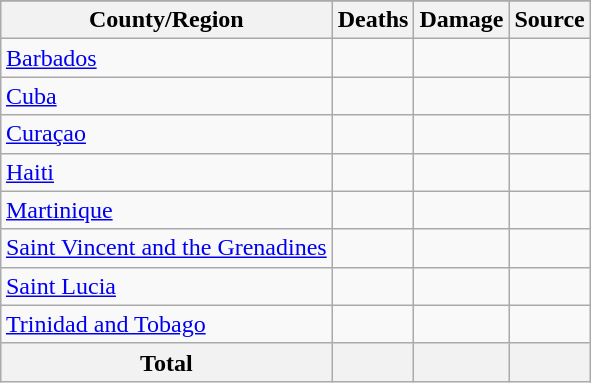<table class="wikitable sortable" style="float:right; margin:0 0 0.5em 1em; float:right;">
<tr>
</tr>
<tr>
<th>County/Region</th>
<th>Deaths</th>
<th>Damage</th>
<th Class=unsortable>Source</th>
</tr>
<tr>
<td><a href='#'>Barbados</a></td>
<td></td>
<td></td>
<td></td>
</tr>
<tr>
<td><a href='#'>Cuba</a></td>
<td></td>
<td></td>
<td></td>
</tr>
<tr>
<td><a href='#'>Curaçao</a></td>
<td></td>
<td></td>
<td></td>
</tr>
<tr>
<td><a href='#'>Haiti</a></td>
<td></td>
<td></td>
<td></td>
</tr>
<tr>
<td><a href='#'>Martinique</a></td>
<td></td>
<td></td>
<td></td>
</tr>
<tr>
<td><a href='#'>Saint Vincent and the Grenadines</a></td>
<td></td>
<td></td>
<td></td>
</tr>
<tr>
<td><a href='#'>Saint Lucia</a></td>
<td></td>
<td></td>
<td></td>
</tr>
<tr>
<td><a href='#'>Trinidad and Tobago</a></td>
<td></td>
<td></td>
<td></td>
</tr>
<tr class="unsortable">
<th>Total</th>
<th></th>
<th></th>
<th></th>
</tr>
</table>
